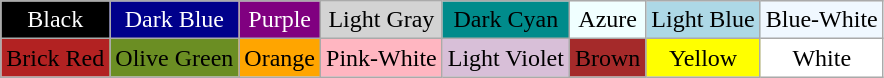<table class="wikitable" style="text-align:center;">
<tr>
<td style="background-color: black; color:#ffffff;">Black</td>
<td style="background-color: darkblue; color:#ffffff;">Dark Blue</td>
<td style="background-color: purple; color:#ffffff;">Purple</td>
<td style="background-color: lightgray;">Light Gray</td>
<td style="background-color: darkcyan;">Dark Cyan</td>
<td style="background-color: azure;">Azure</td>
<td style="background-color: lightblue;">Light Blue</td>
<td style="background-color: aliceblue;">Blue-White</td>
</tr>
<tr>
<td style="background-color: firebrick;">Brick Red</td>
<td style="background-color: olivedrab;">Olive Green</td>
<td style="background-color: orange;">Orange</td>
<td style="background-color: lightpink;">Pink-White</td>
<td style="background-color: thistle;">Light Violet</td>
<td style="background-color: brown;">Brown</td>
<td style="background-color: yellow;">Yellow</td>
<td style="background-color: white;">White</td>
</tr>
</table>
